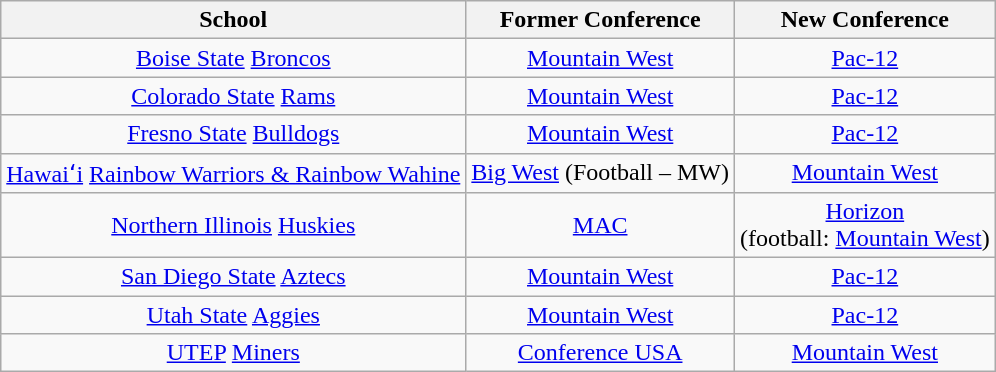<table class="wikitable sortable" style="text-align: center;">
<tr>
<th>School</th>
<th>Former Conference</th>
<th>New Conference</th>
</tr>
<tr>
<td><a href='#'>Boise State</a> <a href='#'>Broncos</a></td>
<td><a href='#'>Mountain West</a></td>
<td><a href='#'>Pac-12</a></td>
</tr>
<tr>
<td><a href='#'>Colorado State</a> <a href='#'>Rams</a></td>
<td><a href='#'>Mountain West</a></td>
<td><a href='#'>Pac-12</a></td>
</tr>
<tr>
<td><a href='#'>Fresno State</a> <a href='#'>Bulldogs</a></td>
<td><a href='#'>Mountain West</a></td>
<td><a href='#'>Pac-12</a></td>
</tr>
<tr>
<td><a href='#'>Hawaiʻi</a> <a href='#'>Rainbow Warriors & Rainbow Wahine</a></td>
<td><a href='#'>Big West</a> (Football – MW)</td>
<td><a href='#'>Mountain West</a></td>
</tr>
<tr>
<td><a href='#'>Northern Illinois</a> <a href='#'>Huskies</a></td>
<td><a href='#'>MAC</a></td>
<td><a href='#'>Horizon</a><br>(football: <a href='#'>Mountain West</a>)</td>
</tr>
<tr>
<td><a href='#'>San Diego State</a> <a href='#'>Aztecs</a></td>
<td><a href='#'>Mountain West</a></td>
<td><a href='#'>Pac-12</a></td>
</tr>
<tr>
<td><a href='#'>Utah State</a> <a href='#'>Aggies</a></td>
<td><a href='#'>Mountain West</a></td>
<td><a href='#'>Pac-12</a></td>
</tr>
<tr>
<td><a href='#'>UTEP</a> <a href='#'>Miners</a></td>
<td><a href='#'>Conference USA</a></td>
<td><a href='#'>Mountain West</a></td>
</tr>
</table>
